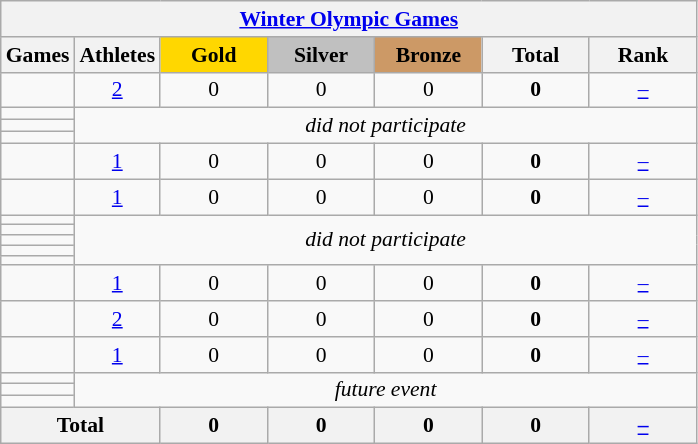<table class="wikitable" style="text-align:center; font-size:90%;">
<tr>
<th colspan=9><a href='#'>Winter Olympic Games</a></th>
</tr>
<tr>
<th>Games</th>
<th>Athletes</th>
<td style="background:gold; width:4.5em; font-weight:bold;">Gold</td>
<td style="background:silver; width:4.5em; font-weight:bold;">Silver</td>
<td style="background:#cc9966; width:4.5em; font-weight:bold;">Bronze</td>
<th style="width:4.5em; font-weight:bold;">Total</th>
<th style="width:4.5em; font-weight:bold;">Rank</th>
</tr>
<tr>
<td align=left></td>
<td><a href='#'>2</a></td>
<td>0</td>
<td>0</td>
<td>0</td>
<td><strong>0</strong></td>
<td><a href='#'>–</a></td>
</tr>
<tr>
<td align=left></td>
<td colspan=6 rowspan=3><em>did not participate</em></td>
</tr>
<tr>
<td align=left></td>
</tr>
<tr>
<td align=left></td>
</tr>
<tr>
<td align=left></td>
<td><a href='#'>1</a></td>
<td>0</td>
<td>0</td>
<td>0</td>
<td><strong>0</strong></td>
<td><a href='#'>–</a></td>
</tr>
<tr>
<td align=left></td>
<td><a href='#'>1</a></td>
<td>0</td>
<td>0</td>
<td>0</td>
<td><strong>0</strong></td>
<td><a href='#'>–</a></td>
</tr>
<tr>
<td align=left></td>
<td colspan=6 rowspan=5><em>did not participate</em></td>
</tr>
<tr>
<td align=left></td>
</tr>
<tr>
<td align=left></td>
</tr>
<tr>
<td align=left></td>
</tr>
<tr>
<td align=left></td>
</tr>
<tr>
<td align=left></td>
<td><a href='#'>1</a></td>
<td>0</td>
<td>0</td>
<td>0</td>
<td><strong>0</strong></td>
<td><a href='#'>–</a></td>
</tr>
<tr>
<td align=left></td>
<td><a href='#'>2</a></td>
<td>0</td>
<td>0</td>
<td>0</td>
<td><strong>0</strong></td>
<td><a href='#'>–</a></td>
</tr>
<tr>
<td align=left></td>
<td><a href='#'>1</a></td>
<td>0</td>
<td>0</td>
<td>0</td>
<td><strong>0</strong></td>
<td><a href='#'>–</a></td>
</tr>
<tr>
<td align=left></td>
<td rowspan=3 colspan=6><em>future event</em></td>
</tr>
<tr>
<td align=left></td>
</tr>
<tr>
<td align=left></td>
</tr>
<tr>
<th colspan=2>Total</th>
<th>0</th>
<th>0</th>
<th>0</th>
<th>0</th>
<th><a href='#'>–</a></th>
</tr>
</table>
